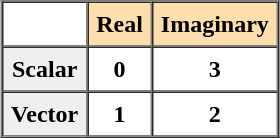<table border="1" cellpadding="5" cellspacing="0" align="center">
<tr>
<td></td>
<th style="background:#ffdead;">Real</th>
<th style="background:#ffdead;">Imaginary</th>
</tr>
<tr>
<th style="background:#efefef;">Scalar</th>
<th>0</th>
<th>3</th>
</tr>
<tr>
<th style="background:#efefef;">Vector</th>
<th>1</th>
<th>2</th>
</tr>
</table>
